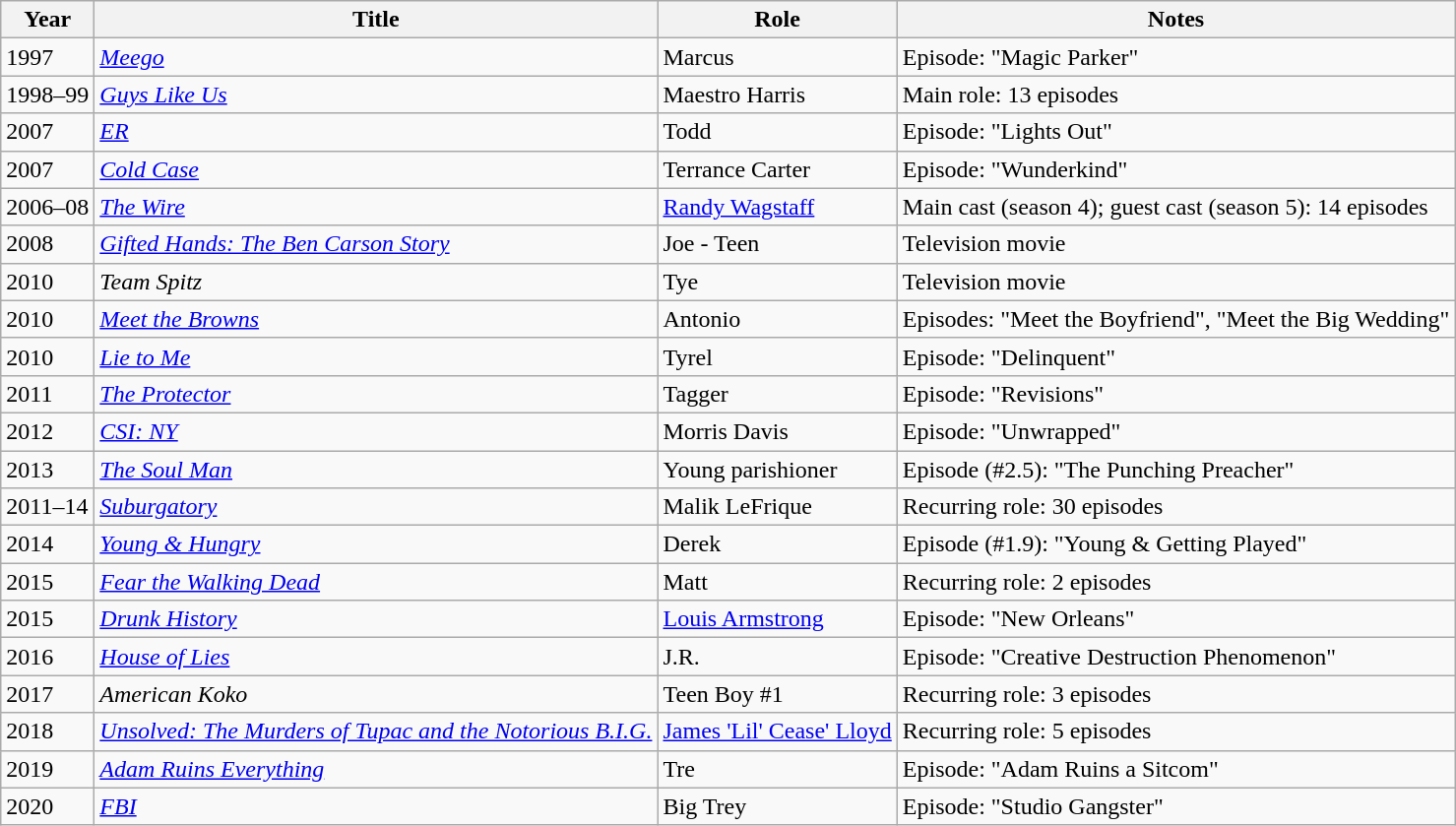<table class="wikitable sortable">
<tr>
<th>Year</th>
<th>Title</th>
<th>Role</th>
<th class="unsortable">Notes</th>
</tr>
<tr>
<td>1997</td>
<td><em><a href='#'>Meego</a></em></td>
<td>Marcus</td>
<td>Episode: "Magic Parker"</td>
</tr>
<tr>
<td>1998–99</td>
<td><em><a href='#'>Guys Like Us</a></em></td>
<td>Maestro Harris</td>
<td>Main role: 13 episodes</td>
</tr>
<tr>
<td>2007</td>
<td><em><a href='#'>ER</a></em></td>
<td>Todd</td>
<td>Episode: "Lights Out"</td>
</tr>
<tr>
<td>2007</td>
<td><em><a href='#'>Cold Case</a></em></td>
<td>Terrance Carter</td>
<td>Episode: "Wunderkind"</td>
</tr>
<tr>
<td>2006–08</td>
<td><em><a href='#'>The Wire</a></em></td>
<td><a href='#'>Randy Wagstaff</a></td>
<td>Main cast (season 4); guest cast (season 5): 14 episodes</td>
</tr>
<tr>
<td>2008</td>
<td><em><a href='#'>Gifted Hands: The Ben Carson Story</a></em></td>
<td>Joe - Teen</td>
<td>Television movie</td>
</tr>
<tr>
<td>2010</td>
<td><em>Team Spitz</em></td>
<td>Tye</td>
<td>Television movie</td>
</tr>
<tr>
<td>2010</td>
<td><em><a href='#'>Meet the Browns</a></em></td>
<td>Antonio</td>
<td>Episodes: "Meet the Boyfriend", "Meet the Big Wedding"</td>
</tr>
<tr>
<td>2010</td>
<td><em><a href='#'>Lie to Me</a></em></td>
<td>Tyrel</td>
<td>Episode: "Delinquent"</td>
</tr>
<tr>
<td>2011</td>
<td><em><a href='#'>The Protector</a></em></td>
<td>Tagger</td>
<td>Episode: "Revisions"</td>
</tr>
<tr>
<td>2012</td>
<td><em><a href='#'>CSI: NY</a></em></td>
<td>Morris Davis</td>
<td>Episode: "Unwrapped"</td>
</tr>
<tr>
<td>2013</td>
<td><em><a href='#'>The Soul Man</a></em></td>
<td>Young parishioner</td>
<td>Episode (#2.5): "The Punching Preacher"</td>
</tr>
<tr>
<td>2011–14</td>
<td><em><a href='#'>Suburgatory</a></em></td>
<td>Malik LeFrique</td>
<td>Recurring role: 30 episodes</td>
</tr>
<tr>
<td>2014</td>
<td><em><a href='#'>Young & Hungry</a></em></td>
<td>Derek</td>
<td>Episode (#1.9): "Young & Getting Played"</td>
</tr>
<tr>
<td>2015</td>
<td><em><a href='#'>Fear the Walking Dead</a></em></td>
<td>Matt</td>
<td>Recurring role: 2 episodes</td>
</tr>
<tr>
<td>2015</td>
<td><em><a href='#'>Drunk History</a></em></td>
<td><a href='#'>Louis Armstrong</a></td>
<td>Episode: "New Orleans"</td>
</tr>
<tr>
<td>2016</td>
<td><em><a href='#'>House of Lies</a></em></td>
<td>J.R.</td>
<td>Episode: "Creative Destruction Phenomenon"</td>
</tr>
<tr>
<td>2017</td>
<td><em>American Koko</em></td>
<td>Teen Boy #1</td>
<td>Recurring role: 3 episodes</td>
</tr>
<tr>
<td>2018</td>
<td><em><a href='#'>Unsolved: The Murders of Tupac and the Notorious B.I.G.</a></em></td>
<td><a href='#'>James 'Lil' Cease' Lloyd</a></td>
<td>Recurring role: 5 episodes</td>
</tr>
<tr>
<td>2019</td>
<td><em><a href='#'>Adam Ruins Everything</a></em></td>
<td>Tre</td>
<td>Episode: "Adam Ruins a Sitcom"</td>
</tr>
<tr>
<td>2020</td>
<td><em><a href='#'>FBI</a></em></td>
<td>Big Trey</td>
<td>Episode: "Studio Gangster"</td>
</tr>
</table>
